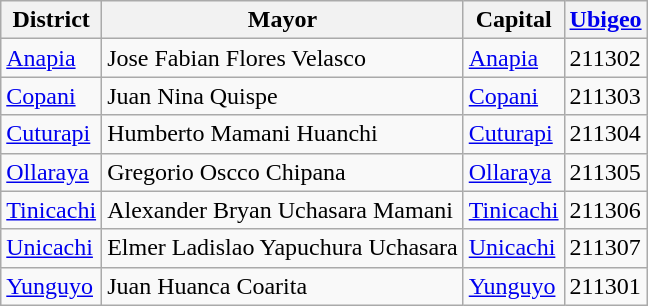<table class="wikitable sortable">
<tr>
<th>District</th>
<th>Mayor</th>
<th>Capital</th>
<th><a href='#'>Ubigeo</a></th>
</tr>
<tr>
<td><a href='#'>Anapia</a></td>
<td>Jose Fabian Flores Velasco</td>
<td><a href='#'>Anapia</a></td>
<td>211302</td>
</tr>
<tr>
<td><a href='#'>Copani</a></td>
<td>Juan Nina Quispe</td>
<td><a href='#'>Copani</a></td>
<td>211303</td>
</tr>
<tr>
<td><a href='#'>Cuturapi</a></td>
<td>Humberto Mamani Huanchi</td>
<td><a href='#'>Cuturapi</a></td>
<td>211304</td>
</tr>
<tr>
<td><a href='#'>Ollaraya</a></td>
<td>Gregorio Oscco Chipana</td>
<td><a href='#'>Ollaraya</a></td>
<td>211305</td>
</tr>
<tr>
<td><a href='#'>Tinicachi</a></td>
<td>Alexander Bryan Uchasara Mamani</td>
<td><a href='#'>Tinicachi</a></td>
<td>211306</td>
</tr>
<tr>
<td><a href='#'>Unicachi</a></td>
<td>Elmer Ladislao Yapuchura Uchasara</td>
<td><a href='#'>Unicachi</a></td>
<td>211307</td>
</tr>
<tr>
<td><a href='#'>Yunguyo</a></td>
<td>Juan Huanca Coarita</td>
<td><a href='#'>Yunguyo</a></td>
<td>211301</td>
</tr>
</table>
